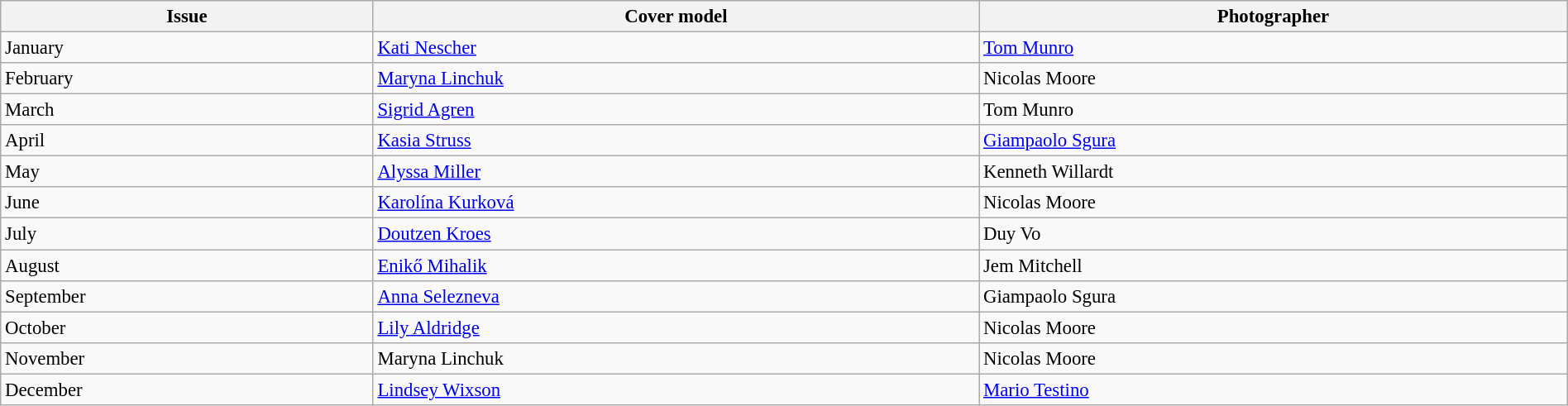<table class="sortable wikitable"  style="font-size:95%; width:100%;">
<tr>
<th style="text-align:center;">Issue</th>
<th style="text-align:center;">Cover model</th>
<th style="text-align:center;">Photographer</th>
</tr>
<tr>
<td>January</td>
<td><a href='#'>Kati Nescher</a></td>
<td><a href='#'>Tom Munro</a></td>
</tr>
<tr>
<td>February</td>
<td><a href='#'>Maryna Linchuk</a></td>
<td>Nicolas Moore</td>
</tr>
<tr>
<td>March</td>
<td><a href='#'>Sigrid Agren</a></td>
<td>Tom Munro</td>
</tr>
<tr>
<td>April</td>
<td><a href='#'>Kasia Struss</a></td>
<td><a href='#'>Giampaolo Sgura</a></td>
</tr>
<tr>
<td>May</td>
<td><a href='#'>Alyssa Miller</a></td>
<td>Kenneth Willardt</td>
</tr>
<tr>
<td>June</td>
<td><a href='#'>Karolína Kurková</a></td>
<td>Nicolas Moore</td>
</tr>
<tr>
<td>July</td>
<td><a href='#'>Doutzen Kroes</a></td>
<td>Duy Vo</td>
</tr>
<tr>
<td>August</td>
<td><a href='#'>Enikő Mihalik</a></td>
<td>Jem Mitchell</td>
</tr>
<tr>
<td>September</td>
<td><a href='#'>Anna Selezneva</a></td>
<td>Giampaolo Sgura</td>
</tr>
<tr>
<td>October</td>
<td><a href='#'>Lily Aldridge</a></td>
<td>Nicolas Moore</td>
</tr>
<tr>
<td>November</td>
<td>Maryna Linchuk</td>
<td>Nicolas Moore</td>
</tr>
<tr>
<td>December</td>
<td><a href='#'>Lindsey Wixson</a></td>
<td><a href='#'>Mario Testino</a></td>
</tr>
</table>
